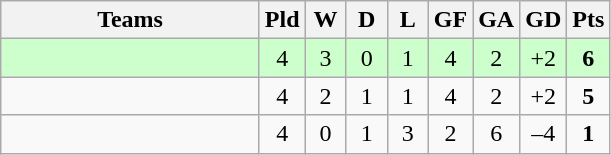<table class="wikitable" style="text-align: center;">
<tr>
<th width=165>Teams</th>
<th width=20>Pld</th>
<th width=20>W</th>
<th width=20>D</th>
<th width=20>L</th>
<th width=20>GF</th>
<th width=20>GA</th>
<th width=20>GD</th>
<th width=20>Pts</th>
</tr>
<tr align=center style="background:#ccffcc;">
<td style="text-align:left;"></td>
<td>4</td>
<td>3</td>
<td>0</td>
<td>1</td>
<td>4</td>
<td>2</td>
<td>+2</td>
<td><strong>6</strong></td>
</tr>
<tr align=center>
<td style="text-align:left;"></td>
<td>4</td>
<td>2</td>
<td>1</td>
<td>1</td>
<td>4</td>
<td>2</td>
<td>+2</td>
<td><strong>5</strong></td>
</tr>
<tr align=center>
<td style="text-align:left;"></td>
<td>4</td>
<td>0</td>
<td>1</td>
<td>3</td>
<td>2</td>
<td>6</td>
<td>–4</td>
<td><strong>1</strong></td>
</tr>
</table>
